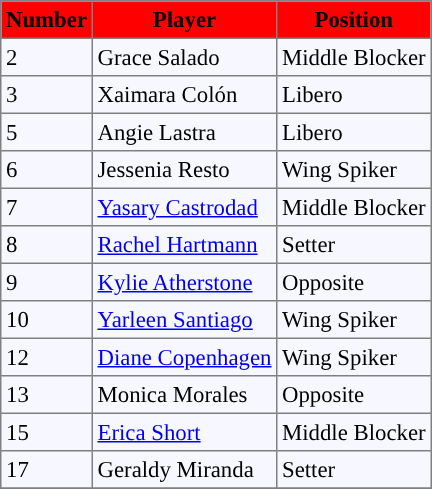<table bgcolor="#f7f8ff" cellpadding="3" cellspacing="0" border="1" style="font-size: 95%; border: gray solid 1px; border-collapse: collapse;">
<tr bgcolor="#ff0000">
<td align=center><strong>Number</strong></td>
<td align=center><strong>Player</strong></td>
<td align=center><strong>Position</strong></td>
</tr>
<tr align="left">
<td>2</td>
<td> Grace Salado</td>
<td>Middle Blocker</td>
</tr>
<tr align="left">
<td>3</td>
<td> Xaimara Colón</td>
<td>Libero</td>
</tr>
<tr align="left">
<td>5</td>
<td> Angie Lastra</td>
<td>Libero</td>
</tr>
<tr align="left">
<td>6</td>
<td> Jessenia Resto</td>
<td>Wing Spiker</td>
</tr>
<tr align="left">
<td>7</td>
<td> <a href='#'>Yasary Castrodad</a></td>
<td>Middle Blocker</td>
</tr>
<tr align="left">
<td>8</td>
<td> <a href='#'>Rachel Hartmann</a></td>
<td>Setter</td>
</tr>
<tr align="left">
<td>9</td>
<td> <a href='#'>Kylie Atherstone</a></td>
<td>Opposite</td>
</tr>
<tr align="left">
<td>10</td>
<td> <a href='#'>Yarleen Santiago</a></td>
<td>Wing Spiker</td>
</tr>
<tr align="left">
<td>12</td>
<td> <a href='#'>Diane Copenhagen</a></td>
<td>Wing Spiker</td>
</tr>
<tr align="left">
<td>13</td>
<td> Monica Morales</td>
<td>Opposite</td>
</tr>
<tr align="left">
<td>15</td>
<td> <a href='#'>Erica Short</a></td>
<td>Middle Blocker</td>
</tr>
<tr align="left">
<td>17</td>
<td> Geraldy Miranda</td>
<td>Setter</td>
</tr>
<tr align="left">
</tr>
</table>
